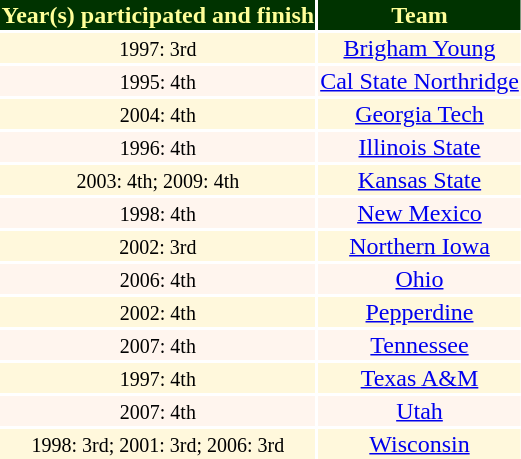<table border="0" style="color:#003300; text-align:center">
<tr style="background:#003300; color:#FFFF99">
<th>Year(s) participated and finish</th>
<th>Team</th>
</tr>
<tr style="background:cornsilk; color:black;">
<td><small>1997: 3rd</small></td>
<td><a href='#'>Brigham Young</a></td>
</tr>
<tr style="background:seashell; color:black;">
<td><small>1995: 4th</small></td>
<td><a href='#'>Cal State Northridge</a></td>
</tr>
<tr style="background:cornsilk; color:black;">
<td><small>2004: 4th</small></td>
<td><a href='#'>Georgia Tech</a></td>
</tr>
<tr style="background:seashell; color:black;">
<td><small>1996: 4th</small></td>
<td><a href='#'>Illinois State</a></td>
</tr>
<tr style="background:cornsilk; color:black;">
<td><small>2003: 4th; 2009: 4th</small></td>
<td><a href='#'>Kansas State</a></td>
</tr>
<tr style="background:seashell; color:black;">
<td><small>1998: 4th</small></td>
<td><a href='#'>New Mexico</a></td>
</tr>
<tr style="background:cornsilk; color:black;">
<td><small>2002: 3rd</small></td>
<td><a href='#'>Northern Iowa</a></td>
</tr>
<tr style="background:seashell; color:black;">
<td><small>2006: 4th</small></td>
<td><a href='#'>Ohio</a></td>
</tr>
<tr style="background:cornsilk; color:black;">
<td><small>2002: 4th</small></td>
<td><a href='#'>Pepperdine</a></td>
</tr>
<tr style="background:seashell; color:black;">
<td><small>2007: 4th</small></td>
<td><a href='#'>Tennessee</a></td>
</tr>
<tr style="background:cornsilk; color:black;">
<td><small>1997: 4th</small></td>
<td><a href='#'>Texas A&M</a></td>
</tr>
<tr style="background:seashell; color:black;">
<td><small>2007: 4th</small></td>
<td><a href='#'>Utah</a></td>
</tr>
<tr style="background:cornsilk; color:black;">
<td><small>1998: 3rd; 2001: 3rd; 2006: 3rd</small></td>
<td><a href='#'>Wisconsin</a></td>
</tr>
<tr style="background:seashell; color:black;">
</tr>
</table>
